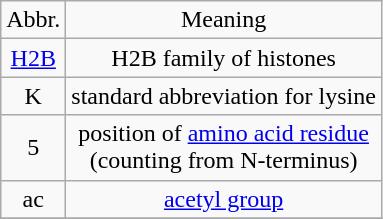<table class="wikitable" style="text-align:center">
<tr>
<td>Abbr.</td>
<td>Meaning</td>
</tr>
<tr>
<td><a href='#'>H2B</a></td>
<td>H2B family of histones</td>
</tr>
<tr>
<td>K</td>
<td>standard abbreviation for lysine</td>
</tr>
<tr>
<td>5</td>
<td>position of <a href='#'>amino acid residue</a> <br>(counting from N-terminus)</td>
</tr>
<tr>
<td>ac</td>
<td><a href='#'>acetyl group</a></td>
</tr>
<tr>
</tr>
</table>
